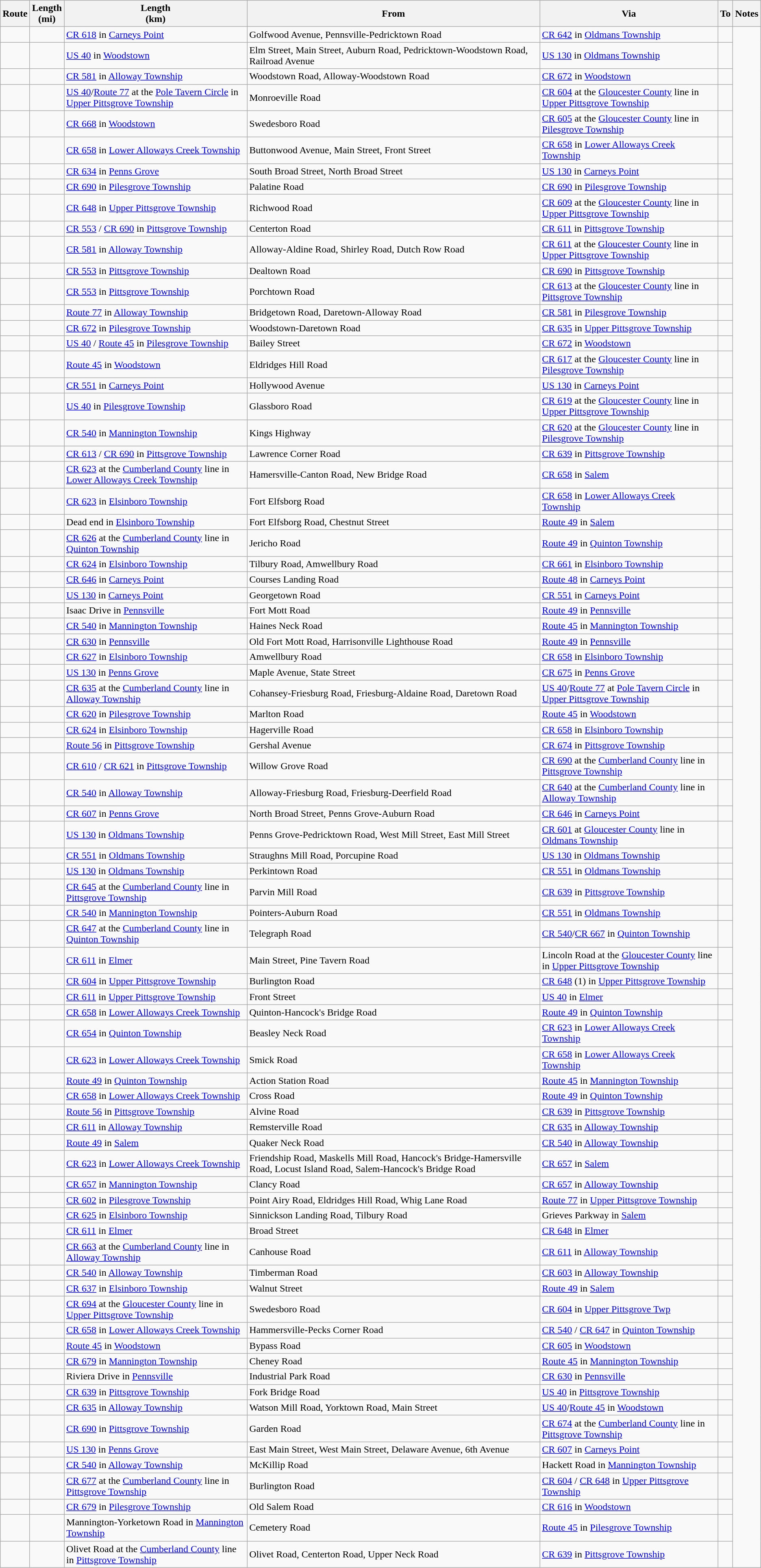<table class="wikitable sortable">
<tr>
<th>Route</th>
<th>Length<br>(mi)</th>
<th>Length<br>(km)</th>
<th class="unsortable">From</th>
<th class="unsortable">Via</th>
<th class="unsortable">To</th>
<th class="unsortable">Notes</th>
</tr>
<tr>
<td id="601"></td>
<td></td>
<td><a href='#'>CR 618</a> in <a href='#'>Carneys Point</a></td>
<td>Golfwood Avenue, Pennsville-Pedricktown Road</td>
<td><a href='#'>CR 642</a> in <a href='#'>Oldmans Township</a></td>
<td></td>
</tr>
<tr>
<td id="602"></td>
<td></td>
<td><a href='#'>US 40</a> in <a href='#'>Woodstown</a></td>
<td>Elm Street, Main Street, Auburn Road, Pedricktown-Woodstown Road, Railroad Avenue</td>
<td><a href='#'>US 130</a> in <a href='#'>Oldmans Township</a></td>
<td></td>
</tr>
<tr>
<td id="603"></td>
<td></td>
<td><a href='#'>CR 581</a> in <a href='#'>Alloway Township</a></td>
<td>Woodstown Road, Alloway-Woodstown Road</td>
<td><a href='#'>CR 672</a> in <a href='#'>Woodstown</a></td>
<td></td>
</tr>
<tr>
<td id="604"></td>
<td></td>
<td><a href='#'>US 40</a>/<a href='#'>Route 77</a> at the <a href='#'>Pole Tavern Circle</a> in <a href='#'>Upper Pittsgrove Township</a></td>
<td>Monroeville Road</td>
<td><a href='#'>CR 604</a> at the <a href='#'>Gloucester County</a> line in <a href='#'>Upper Pittsgrove Township</a></td>
<td></td>
</tr>
<tr>
<td id="605"></td>
<td></td>
<td><a href='#'>CR 668</a> in <a href='#'>Woodstown</a></td>
<td>Swedesboro Road</td>
<td><a href='#'>CR 605</a> at the <a href='#'>Gloucester County</a> line in <a href='#'>Pilesgrove Township</a></td>
<td></td>
</tr>
<tr>
<td id="606"></td>
<td></td>
<td><a href='#'>CR 658</a> in <a href='#'>Lower Alloways Creek Township</a></td>
<td>Buttonwood Avenue, Main Street, Front Street</td>
<td><a href='#'>CR 658</a> in <a href='#'>Lower Alloways Creek Township</a></td>
<td></td>
</tr>
<tr>
<td id="607"></td>
<td></td>
<td><a href='#'>CR 634</a> in <a href='#'>Penns Grove</a></td>
<td>South Broad Street, North Broad Street</td>
<td><a href='#'>US 130</a> in <a href='#'>Carneys Point</a></td>
<td></td>
</tr>
<tr>
<td id="608"></td>
<td></td>
<td><a href='#'>CR 690</a> in <a href='#'>Pilesgrove Township</a></td>
<td>Palatine Road</td>
<td><a href='#'>CR 690</a> in <a href='#'>Pilesgrove Township</a></td>
<td></td>
</tr>
<tr>
<td id="609"></td>
<td></td>
<td><a href='#'>CR 648</a> in <a href='#'>Upper Pittsgrove Township</a></td>
<td>Richwood Road</td>
<td><a href='#'>CR 609</a> at the <a href='#'>Gloucester County</a> line in <a href='#'>Upper Pittsgrove Township</a></td>
<td></td>
</tr>
<tr>
<td id="610"></td>
<td></td>
<td><a href='#'>CR 553</a> / <a href='#'>CR 690</a> in <a href='#'>Pittsgrove Township</a></td>
<td>Centerton Road</td>
<td><a href='#'>CR 611</a> in <a href='#'>Pittsgrove Township</a></td>
<td></td>
</tr>
<tr>
<td id="611"></td>
<td></td>
<td><a href='#'>CR 581</a> in <a href='#'>Alloway Township</a></td>
<td>Alloway-Aldine Road, Shirley Road, Dutch Row Road</td>
<td><a href='#'>CR 611</a> at the <a href='#'>Gloucester County</a> line in <a href='#'>Upper Pittsgrove Township</a></td>
<td></td>
</tr>
<tr>
<td id="612"></td>
<td></td>
<td><a href='#'>CR 553</a> in <a href='#'>Pittsgrove Township</a></td>
<td>Dealtown Road</td>
<td><a href='#'>CR 690</a> in <a href='#'>Pittsgrove Township</a></td>
<td></td>
</tr>
<tr>
<td id="613"></td>
<td></td>
<td><a href='#'>CR 553</a> in <a href='#'>Pittsgrove Township</a></td>
<td>Porchtown Road</td>
<td><a href='#'>CR 613</a> at the <a href='#'>Gloucester County</a> line in <a href='#'>Pittsgrove Township</a></td>
<td></td>
</tr>
<tr>
<td id="614"></td>
<td></td>
<td><a href='#'>Route 77</a> in <a href='#'>Alloway Township</a></td>
<td>Bridgetown Road, Daretown-Alloway Road</td>
<td><a href='#'>CR 581</a> in <a href='#'>Pilesgrove Township</a></td>
<td></td>
</tr>
<tr>
<td id="615"></td>
<td></td>
<td><a href='#'>CR 672</a> in <a href='#'>Pilesgrove Township</a></td>
<td>Woodstown-Daretown Road</td>
<td><a href='#'>CR 635</a> in <a href='#'>Upper Pittsgrove Township</a></td>
<td></td>
</tr>
<tr>
<td id="616"></td>
<td></td>
<td><a href='#'>US 40</a> / <a href='#'>Route 45</a> in <a href='#'>Pilesgrove Township</a></td>
<td>Bailey Street</td>
<td><a href='#'>CR 672</a> in <a href='#'>Woodstown</a></td>
<td></td>
</tr>
<tr>
<td id="617"></td>
<td></td>
<td><a href='#'>Route 45</a> in <a href='#'>Woodstown</a></td>
<td>Eldridges Hill Road</td>
<td><a href='#'>CR 617</a> at the <a href='#'>Gloucester County</a> line in <a href='#'>Pilesgrove Township</a></td>
<td></td>
</tr>
<tr>
<td id="618"></td>
<td></td>
<td><a href='#'>CR 551</a> in <a href='#'>Carneys Point</a></td>
<td>Hollywood Avenue</td>
<td><a href='#'>US 130</a> in <a href='#'>Carneys Point</a></td>
<td></td>
</tr>
<tr>
<td id="619"></td>
<td></td>
<td><a href='#'>US 40</a> in <a href='#'>Pilesgrove Township</a></td>
<td>Glassboro Road</td>
<td><a href='#'>CR 619</a> at the <a href='#'>Gloucester County</a> line in <a href='#'>Upper Pittsgrove Township</a></td>
<td></td>
</tr>
<tr>
<td id="620"></td>
<td></td>
<td><a href='#'>CR 540</a> in <a href='#'>Mannington Township</a></td>
<td>Kings Highway</td>
<td><a href='#'>CR 620</a> at the <a href='#'>Gloucester County</a> line in <a href='#'>Pilesgrove Township</a></td>
<td></td>
</tr>
<tr>
<td id="621"></td>
<td></td>
<td><a href='#'>CR 613</a> / <a href='#'>CR 690</a> in <a href='#'>Pittsgrove Township</a></td>
<td>Lawrence Corner Road</td>
<td><a href='#'>CR 639</a> in <a href='#'>Pittsgrove Township</a></td>
<td></td>
</tr>
<tr>
<td id="623"></td>
<td></td>
<td><a href='#'>CR 623</a> at the <a href='#'>Cumberland County</a> line in <a href='#'>Lower Alloways Creek Township</a></td>
<td>Hamersville-Canton Road, New Bridge Road</td>
<td><a href='#'>CR 658</a> in <a href='#'>Salem</a></td>
<td></td>
</tr>
<tr>
<td id="624"></td>
<td></td>
<td><a href='#'>CR 623</a> in <a href='#'>Elsinboro Township</a></td>
<td>Fort Elfsborg Road</td>
<td><a href='#'>CR 658</a> in <a href='#'>Lower Alloways Creek Township</a></td>
<td></td>
</tr>
<tr>
<td id="625"></td>
<td></td>
<td>Dead end in <a href='#'>Elsinboro Township</a></td>
<td>Fort Elfsborg Road, Chestnut Street</td>
<td><a href='#'>Route 49</a> in <a href='#'>Salem</a></td>
<td></td>
</tr>
<tr>
<td id="626"></td>
<td></td>
<td><a href='#'>CR 626</a> at the <a href='#'>Cumberland County</a> line in <a href='#'>Quinton Township</a></td>
<td>Jericho Road</td>
<td><a href='#'>Route 49</a> in <a href='#'>Quinton Township</a></td>
<td></td>
</tr>
<tr>
<td id="627"></td>
<td></td>
<td><a href='#'>CR 624</a> in <a href='#'>Elsinboro Township</a></td>
<td>Tilbury Road, Amwellbury Road</td>
<td><a href='#'>CR 661</a> in <a href='#'>Elsinboro Township</a></td>
<td></td>
</tr>
<tr>
<td id="628"></td>
<td></td>
<td><a href='#'>CR 646</a> in <a href='#'>Carneys Point</a></td>
<td>Courses Landing Road</td>
<td><a href='#'>Route 48</a> in <a href='#'>Carneys Point</a></td>
<td></td>
</tr>
<tr>
<td id="629"></td>
<td></td>
<td><a href='#'>US 130</a> in <a href='#'>Carneys Point</a></td>
<td>Georgetown Road</td>
<td><a href='#'>CR 551</a> in <a href='#'>Carneys Point</a></td>
<td></td>
</tr>
<tr>
<td id="630"></td>
<td></td>
<td>Isaac Drive in <a href='#'>Pennsville</a></td>
<td>Fort Mott Road</td>
<td><a href='#'>Route 49</a> in <a href='#'>Pennsville</a></td>
<td></td>
</tr>
<tr>
<td id="631"></td>
<td></td>
<td><a href='#'>CR 540</a> in <a href='#'>Mannington Township</a></td>
<td>Haines Neck Road</td>
<td><a href='#'>Route 45</a> in <a href='#'>Mannington Township</a></td>
<td></td>
</tr>
<tr>
<td id="632"></td>
<td></td>
<td><a href='#'>CR 630</a> in <a href='#'>Pennsville</a></td>
<td>Old Fort Mott Road, Harrisonville Lighthouse Road</td>
<td><a href='#'>Route 49</a> in <a href='#'>Pennsville</a></td>
<td></td>
</tr>
<tr>
<td id="633"></td>
<td></td>
<td><a href='#'>CR 627</a> in <a href='#'>Elsinboro Township</a></td>
<td>Amwellbury Road</td>
<td><a href='#'>CR 658</a> in <a href='#'>Elsinboro Township</a></td>
<td></td>
</tr>
<tr>
<td id="634"></td>
<td></td>
<td><a href='#'>US 130</a> in <a href='#'>Penns Grove</a></td>
<td>Maple Avenue, State Street</td>
<td><a href='#'>CR 675</a> in <a href='#'>Penns Grove</a></td>
<td></td>
</tr>
<tr>
<td id="635"></td>
<td></td>
<td><a href='#'>CR 635</a> at the <a href='#'>Cumberland County</a> line in <a href='#'>Alloway Township</a></td>
<td>Cohansey-Friesburg Road, Friesburg-Aldaine Road, Daretown Road</td>
<td><a href='#'>US 40</a>/<a href='#'>Route 77</a> at <a href='#'>Pole Tavern Circle</a> in <a href='#'>Upper Pittsgrove Township</a></td>
<td></td>
</tr>
<tr>
<td id="636"></td>
<td></td>
<td><a href='#'>CR 620</a> in <a href='#'>Pilesgrove Township</a></td>
<td>Marlton Road</td>
<td><a href='#'>Route 45</a> in <a href='#'>Woodstown</a></td>
<td></td>
</tr>
<tr>
<td id="637"></td>
<td></td>
<td><a href='#'>CR 624</a> in <a href='#'>Elsinboro Township</a></td>
<td>Hagerville Road</td>
<td><a href='#'>CR 658</a> in <a href='#'>Elsinboro Township</a></td>
<td></td>
</tr>
<tr>
<td id="638"></td>
<td></td>
<td><a href='#'>Route 56</a> in <a href='#'>Pittsgrove Township</a></td>
<td>Gershal Avenue</td>
<td><a href='#'>CR 674</a> in <a href='#'>Pittsgrove Township</a></td>
<td></td>
</tr>
<tr>
<td id="639"></td>
<td></td>
<td><a href='#'>CR 610</a> / <a href='#'>CR 621</a> in <a href='#'>Pittsgrove Township</a></td>
<td>Willow Grove Road</td>
<td><a href='#'>CR 690</a> at the <a href='#'>Cumberland County</a> line in <a href='#'>Pittsgrove Township</a></td>
<td></td>
</tr>
<tr>
<td id="640"></td>
<td></td>
<td><a href='#'>CR 540</a> in <a href='#'>Alloway Township</a></td>
<td>Alloway-Friesburg Road, Friesburg-Deerfield Road</td>
<td><a href='#'>CR 640</a> at the <a href='#'>Cumberland County</a> line in <a href='#'>Alloway Township</a></td>
<td></td>
</tr>
<tr>
<td id="641"></td>
<td></td>
<td><a href='#'>CR 607</a> in <a href='#'>Penns Grove</a></td>
<td>North Broad Street, Penns Grove-Auburn Road</td>
<td><a href='#'>CR 646</a> in <a href='#'>Carneys Point</a></td>
<td></td>
</tr>
<tr>
<td id="642"></td>
<td></td>
<td><a href='#'>US 130</a> in <a href='#'>Oldmans Township</a></td>
<td>Penns Grove-Pedricktown Road, West Mill Street, East Mill Street</td>
<td><a href='#'>CR 601</a> at <a href='#'>Gloucester County</a> line in <a href='#'>Oldmans Township</a></td>
<td></td>
</tr>
<tr>
<td id="643"></td>
<td></td>
<td><a href='#'>CR 551</a> in <a href='#'>Oldmans Township</a></td>
<td>Straughns Mill Road, Porcupine Road</td>
<td><a href='#'>US 130</a> in <a href='#'>Oldmans Township</a></td>
<td></td>
</tr>
<tr>
<td id="644"></td>
<td></td>
<td><a href='#'>US 130</a> in <a href='#'>Oldmans Township</a></td>
<td>Perkintown Road</td>
<td><a href='#'>CR 551</a> in <a href='#'>Oldmans Township</a></td>
<td></td>
</tr>
<tr>
<td id="645"></td>
<td></td>
<td><a href='#'>CR 645</a> at the <a href='#'>Cumberland County</a> line in <a href='#'>Pittsgrove Township</a></td>
<td>Parvin Mill Road</td>
<td><a href='#'>CR 639</a> in <a href='#'>Pittsgrove Township</a></td>
<td></td>
</tr>
<tr>
<td id="646"></td>
<td></td>
<td><a href='#'>CR 540</a> in <a href='#'>Mannington Township</a></td>
<td>Pointers-Auburn Road</td>
<td><a href='#'>CR 551</a> in <a href='#'>Oldmans Township</a></td>
<td></td>
</tr>
<tr>
<td id="647"></td>
<td></td>
<td><a href='#'>CR 647</a> at the <a href='#'>Cumberland County</a> line in <a href='#'>Quinton Township</a></td>
<td>Telegraph Road</td>
<td><a href='#'>CR 540</a>/<a href='#'>CR 667</a> in <a href='#'>Quinton Township</a></td>
<td></td>
</tr>
<tr>
<td id="648-1"></td>
<td></td>
<td><a href='#'>CR 611</a> in <a href='#'>Elmer</a></td>
<td>Main Street, Pine Tavern Road</td>
<td>Lincoln Road at the <a href='#'>Gloucester County</a> line in <a href='#'>Upper Pittsgrove Township</a></td>
<td></td>
</tr>
<tr>
<td id="648-2"></td>
<td></td>
<td><a href='#'>CR 604</a> in <a href='#'>Upper Pittsgrove Township</a></td>
<td>Burlington Road</td>
<td><a href='#'>CR 648</a> (1) in <a href='#'>Upper Pittsgrove Township</a></td>
<td></td>
</tr>
<tr>
<td id="649"></td>
<td></td>
<td><a href='#'>CR 611</a> in <a href='#'>Upper Pittsgrove Township</a></td>
<td>Front Street</td>
<td><a href='#'>US 40</a> in <a href='#'>Elmer</a></td>
<td></td>
</tr>
<tr>
<td id="650"></td>
<td></td>
<td><a href='#'>CR 658</a> in <a href='#'>Lower Alloways Creek Township</a></td>
<td>Quinton-Hancock's Bridge Road</td>
<td><a href='#'>Route 49</a> in <a href='#'>Quinton Township</a></td>
<td></td>
</tr>
<tr>
<td id="651"></td>
<td></td>
<td><a href='#'>CR 654</a> in <a href='#'>Quinton Township</a></td>
<td>Beasley Neck Road</td>
<td><a href='#'>CR 623</a> in <a href='#'>Lower Alloways Creek Township</a></td>
<td></td>
</tr>
<tr>
<td id="652"></td>
<td></td>
<td><a href='#'>CR 623</a> in <a href='#'>Lower Alloways Creek Township</a></td>
<td>Smick Road</td>
<td><a href='#'>CR 658</a> in <a href='#'>Lower Alloways Creek Township</a></td>
<td></td>
</tr>
<tr>
<td id="653"></td>
<td></td>
<td><a href='#'>Route 49</a> in <a href='#'>Quinton Township</a></td>
<td>Action Station Road</td>
<td><a href='#'>Route 45</a> in <a href='#'>Mannington Township</a></td>
<td></td>
</tr>
<tr>
<td id="654"></td>
<td></td>
<td><a href='#'>CR 658</a> in <a href='#'>Lower Alloways Creek Township</a></td>
<td>Cross Road</td>
<td><a href='#'>Route 49</a> in <a href='#'>Quinton Township</a></td>
<td></td>
</tr>
<tr>
<td id="655"></td>
<td></td>
<td><a href='#'>Route 56</a> in <a href='#'>Pittsgrove Township</a></td>
<td>Alvine Road</td>
<td><a href='#'>CR 639</a> in <a href='#'>Pittsgrove Township</a></td>
<td></td>
</tr>
<tr>
<td id="656"></td>
<td></td>
<td><a href='#'>CR 611</a> in <a href='#'>Alloway Township</a></td>
<td>Remsterville Road</td>
<td><a href='#'>CR 635</a> in <a href='#'>Alloway Township</a></td>
<td></td>
</tr>
<tr>
<td id="657"></td>
<td></td>
<td><a href='#'>Route 49</a> in <a href='#'>Salem</a></td>
<td>Quaker Neck Road</td>
<td><a href='#'>CR 540</a> in <a href='#'>Alloway Township</a></td>
<td></td>
</tr>
<tr>
<td id="658"></td>
<td></td>
<td><a href='#'>CR 623</a> in <a href='#'>Lower Alloways Creek Township</a></td>
<td>Friendship Road, Maskells Mill Road, Hancock's Bridge-Hamersville Road, Locust Island Road, Salem-Hancock's Bridge Road</td>
<td><a href='#'>CR 657</a> in <a href='#'>Salem</a></td>
<td></td>
</tr>
<tr>
<td id="659"></td>
<td></td>
<td><a href='#'>CR 657</a> in <a href='#'>Mannington Township</a></td>
<td>Clancy Road</td>
<td><a href='#'>CR 657</a> in <a href='#'>Alloway Township</a></td>
<td></td>
</tr>
<tr>
<td id="660"></td>
<td></td>
<td><a href='#'>CR 602</a> in <a href='#'>Pilesgrove Township</a></td>
<td>Point Airy Road, Eldridges Hill Road, Whig Lane Road</td>
<td><a href='#'>Route 77</a> in <a href='#'>Upper Pittsgrove Township</a></td>
<td></td>
</tr>
<tr>
<td id="661"></td>
<td></td>
<td><a href='#'>CR 625</a> in <a href='#'>Elsinboro Township</a></td>
<td>Sinnickson Landing Road, Tilbury Road</td>
<td>Grieves Parkway in <a href='#'>Salem</a></td>
<td></td>
</tr>
<tr>
<td id="662"></td>
<td></td>
<td><a href='#'>CR 611</a> in <a href='#'>Elmer</a></td>
<td>Broad Street</td>
<td><a href='#'>CR 648</a> in <a href='#'>Elmer</a></td>
<td></td>
</tr>
<tr>
<td id="663"></td>
<td></td>
<td><a href='#'>CR 663</a> at the <a href='#'>Cumberland County</a> line in <a href='#'>Alloway Township</a></td>
<td>Canhouse Road</td>
<td><a href='#'>CR 611</a> in <a href='#'>Alloway Township</a></td>
<td></td>
</tr>
<tr>
<td id="664"></td>
<td></td>
<td><a href='#'>CR 540</a> in <a href='#'>Alloway Township</a></td>
<td>Timberman Road</td>
<td><a href='#'>CR 603</a> in <a href='#'>Alloway Township</a></td>
<td></td>
</tr>
<tr>
<td id="665"></td>
<td></td>
<td><a href='#'>CR 637</a> in <a href='#'>Elsinboro Township</a></td>
<td>Walnut Street</td>
<td><a href='#'>Route 49</a> in <a href='#'>Salem</a></td>
<td></td>
</tr>
<tr>
<td id="666"></td>
<td></td>
<td><a href='#'>CR 694</a> at the <a href='#'>Gloucester County</a> line in <a href='#'>Upper Pittsgrove Township</a></td>
<td>Swedesboro Road</td>
<td><a href='#'>CR 604</a> in <a href='#'>Upper Pittsgrove Twp</a></td>
<td></td>
</tr>
<tr>
<td id="667"></td>
<td></td>
<td><a href='#'>CR 658</a> in <a href='#'>Lower Alloways Creek Township</a></td>
<td>Hammersville-Pecks Corner Road</td>
<td><a href='#'>CR 540</a> / <a href='#'>CR 647</a> in <a href='#'>Quinton Township</a></td>
<td></td>
</tr>
<tr>
<td id="668"></td>
<td></td>
<td><a href='#'>Route 45</a> in <a href='#'>Woodstown</a></td>
<td>Bypass Road</td>
<td><a href='#'>CR 605</a> in <a href='#'>Woodstown</a></td>
<td></td>
</tr>
<tr>
<td id="669"></td>
<td></td>
<td><a href='#'>CR 679</a> in <a href='#'>Mannington Township</a></td>
<td>Cheney Road</td>
<td><a href='#'>Route 45</a> in <a href='#'>Mannington Township</a></td>
<td></td>
</tr>
<tr>
<td id="670"></td>
<td></td>
<td>Riviera Drive in <a href='#'>Pennsville</a></td>
<td>Industrial Park Road</td>
<td><a href='#'>CR 630</a> in <a href='#'>Pennsville</a></td>
<td></td>
</tr>
<tr>
<td id="671"></td>
<td></td>
<td><a href='#'>CR 639</a> in <a href='#'>Pittsgrove Township</a></td>
<td>Fork Bridge Road</td>
<td><a href='#'>US 40</a> in <a href='#'>Pittsgrove Township</a></td>
<td></td>
</tr>
<tr>
<td id="672"></td>
<td></td>
<td><a href='#'>CR 635</a> in <a href='#'>Alloway Township</a></td>
<td>Watson Mill Road, Yorktown Road, Main Street</td>
<td><a href='#'>US 40</a>/<a href='#'>Route 45</a> in <a href='#'>Woodstown</a></td>
<td></td>
</tr>
<tr>
<td id="674"></td>
<td></td>
<td><a href='#'>CR 690</a> in <a href='#'>Pittsgrove Township</a></td>
<td>Garden Road</td>
<td><a href='#'>CR 674</a> at the <a href='#'>Cumberland County</a> line in <a href='#'>Pittsgrove Township</a></td>
<td></td>
</tr>
<tr>
<td id="675"></td>
<td></td>
<td><a href='#'>US 130</a> in <a href='#'>Penns Grove</a></td>
<td>East Main Street, West Main Street, Delaware Avenue, 6th Avenue</td>
<td><a href='#'>CR 607</a> in <a href='#'>Carneys Point</a></td>
<td></td>
</tr>
<tr>
<td id="676"></td>
<td></td>
<td><a href='#'>CR 540</a> in <a href='#'>Alloway Township</a></td>
<td>McKillip Road</td>
<td>Hackett Road in <a href='#'>Mannington Township</a></td>
<td></td>
</tr>
<tr>
<td id="677"></td>
<td></td>
<td><a href='#'>CR 677</a> at the <a href='#'>Cumberland County</a> line in <a href='#'>Pittsgrove Township</a></td>
<td>Burlington Road</td>
<td><a href='#'>CR 604</a> / <a href='#'>CR 648</a> in <a href='#'>Upper Pittsgrove Township</a></td>
<td></td>
</tr>
<tr>
<td id="678"></td>
<td></td>
<td><a href='#'>CR 679</a> in <a href='#'>Pilesgrove Township</a></td>
<td>Old Salem Road</td>
<td><a href='#'>CR 616</a> in <a href='#'>Woodstown</a></td>
<td></td>
</tr>
<tr>
<td id="679"></td>
<td></td>
<td>Mannington-Yorketown Road in <a href='#'>Mannington Township</a></td>
<td>Cemetery Road</td>
<td><a href='#'>Route 45</a> in <a href='#'>Pilesgrove Township</a></td>
<td></td>
</tr>
<tr>
<td id="690"></td>
<td></td>
<td>Olivet Road at the <a href='#'>Cumberland County</a> line in <a href='#'>Pittsgrove Township</a></td>
<td>Olivet Road, Centerton Road, Upper Neck Road</td>
<td><a href='#'>CR 639</a> in <a href='#'>Pittsgrove Township</a></td>
<td></td>
</tr>
</table>
